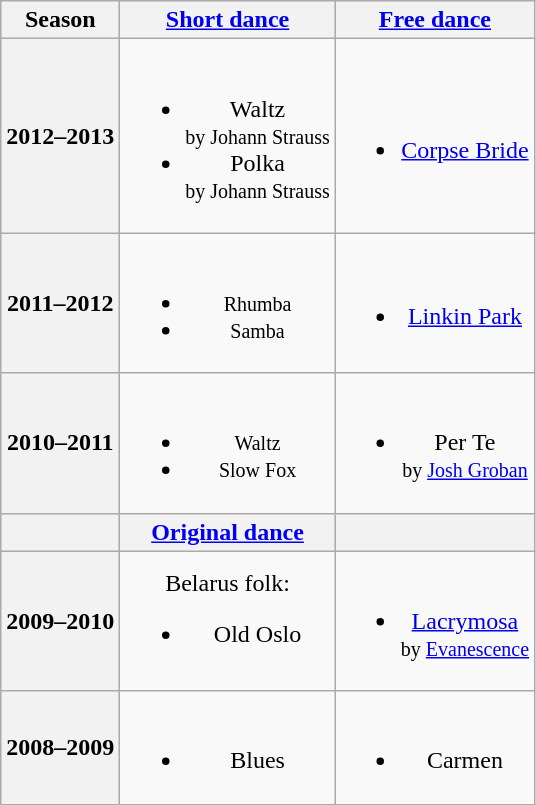<table class=wikitable style=text-align:center>
<tr>
<th>Season</th>
<th><a href='#'>Short dance</a></th>
<th><a href='#'>Free dance</a></th>
</tr>
<tr>
<th>2012–2013 <br> </th>
<td><br><ul><li>Waltz <br><small> by Johann Strauss </small></li><li>Polka <br><small> by Johann Strauss </small></li></ul></td>
<td><br><ul><li><a href='#'>Corpse Bride</a></li></ul></td>
</tr>
<tr>
<th>2011–2012 <br> </th>
<td><br><ul><li><small>Rhumba</small></li><li><small>Samba</small></li></ul></td>
<td><br><ul><li><a href='#'>Linkin Park</a></li></ul></td>
</tr>
<tr>
<th>2010–2011 <br> </th>
<td><br><ul><li><small>Waltz</small></li><li><small>Slow Fox</small></li></ul></td>
<td><br><ul><li>Per Te <br><small> by <a href='#'>Josh Groban</a> </small></li></ul></td>
</tr>
<tr>
<th></th>
<th><a href='#'>Original dance</a></th>
<th></th>
</tr>
<tr>
<th>2009–2010 <br> </th>
<td>Belarus folk:<br><ul><li>Old Oslo</li></ul></td>
<td><br><ul><li><a href='#'>Lacrymosa</a> <br><small> by <a href='#'>Evanescence</a> </small></li></ul></td>
</tr>
<tr>
<th>2008–2009 <br> </th>
<td><br><ul><li>Blues</li></ul></td>
<td><br><ul><li>Carmen</li></ul></td>
</tr>
</table>
